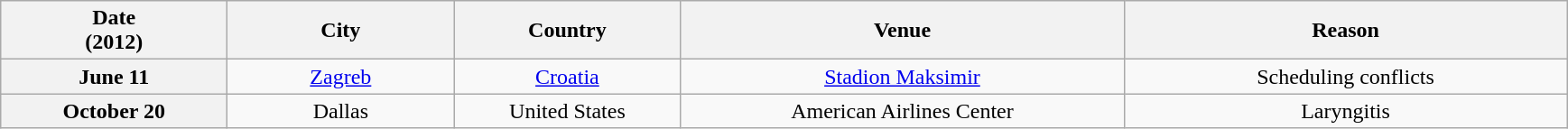<table class="wikitable plainrowheaders" style="text-align:center;">
<tr>
<th scope="col" style="width:10em;">Date<br>(2012)</th>
<th scope="col" style="width:10em;">City</th>
<th scope="col" style="width:10em;">Country</th>
<th scope="col" style="width:20em;">Venue</th>
<th scope="col" style="width:20em;">Reason</th>
</tr>
<tr>
<th scope="row" style="text-align:center;">June 11</th>
<td><a href='#'>Zagreb</a></td>
<td><a href='#'>Croatia</a></td>
<td><a href='#'>Stadion Maksimir</a></td>
<td>Scheduling conflicts</td>
</tr>
<tr>
<th scope="row" style="text-align:center;">October 20</th>
<td>Dallas</td>
<td>United States</td>
<td>American Airlines Center</td>
<td>Laryngitis</td>
</tr>
</table>
